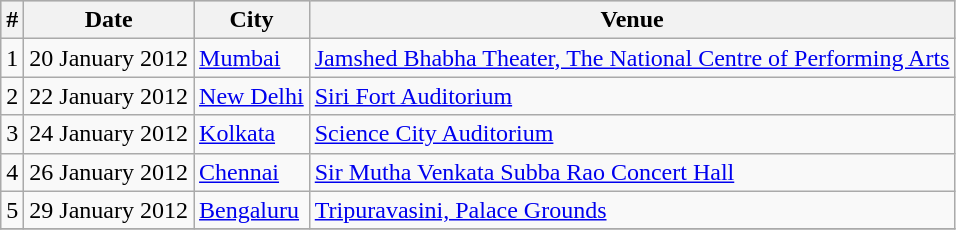<table class="wikitable">
<tr style="background:#ccc; text-align:center;">
<th>#</th>
<th>Date</th>
<th>City</th>
<th>Venue</th>
</tr>
<tr>
<td>1</td>
<td>20 January 2012</td>
<td><a href='#'>Mumbai</a></td>
<td><a href='#'>Jamshed Bhabha Theater, The National Centre of Performing Arts</a></td>
</tr>
<tr>
<td>2</td>
<td>22 January 2012</td>
<td><a href='#'>New Delhi</a></td>
<td><a href='#'>Siri Fort Auditorium</a></td>
</tr>
<tr>
<td>3</td>
<td>24 January 2012</td>
<td><a href='#'>Kolkata</a></td>
<td><a href='#'>Science City Auditorium</a></td>
</tr>
<tr>
<td>4</td>
<td>26 January 2012</td>
<td><a href='#'>Chennai</a></td>
<td><a href='#'>Sir Mutha Venkata Subba Rao Concert Hall</a></td>
</tr>
<tr>
<td>5</td>
<td>29 January 2012</td>
<td><a href='#'>Bengaluru</a></td>
<td><a href='#'>Tripuravasini, Palace Grounds</a></td>
</tr>
<tr>
</tr>
</table>
